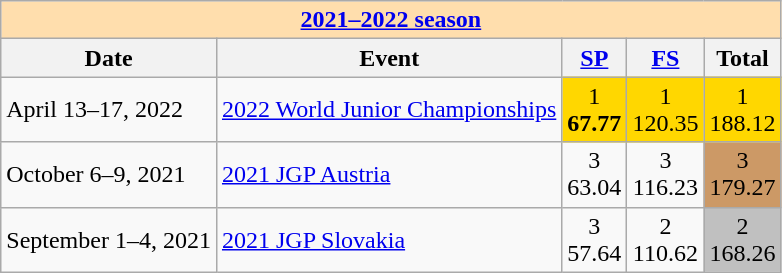<table class="wikitable">
<tr>
<td style="background-color: #ffdead; " colspan=5 align=center><a href='#'><strong>2021–2022 season</strong></a></td>
</tr>
<tr>
<th>Date</th>
<th>Event</th>
<th><a href='#'>SP</a></th>
<th><a href='#'>FS</a></th>
<th>Total</th>
</tr>
<tr>
<td>April 13–17, 2022</td>
<td><a href='#'>2022 World Junior Championships</a></td>
<td align=center bgcolor=gold>1 <br> <strong>67.77</strong></td>
<td align=center bgcolor=gold>1 <br> 120.35</td>
<td align=center bgcolor=gold>1 <br> 188.12</td>
</tr>
<tr>
<td>October 6–9, 2021</td>
<td><a href='#'>2021 JGP Austria</a></td>
<td align=center>3 <br> 63.04</td>
<td align=center>3 <br> 116.23</td>
<td align=center bgcolor=cc9966>3 <br> 179.27</td>
</tr>
<tr>
<td>September 1–4, 2021</td>
<td><a href='#'>2021 JGP Slovakia</a></td>
<td align=center>3 <br> 57.64</td>
<td align=center>2 <br> 110.62</td>
<td align=center bgcolor=silver>2 <br> 168.26</td>
</tr>
</table>
